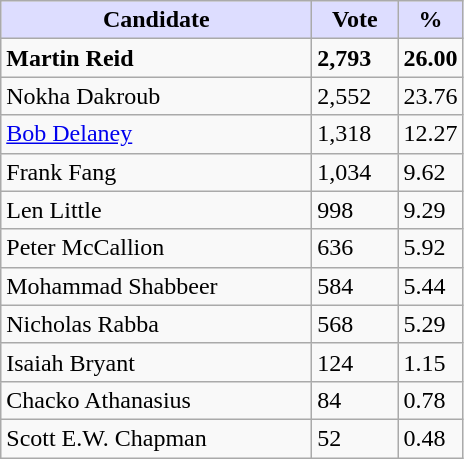<table class="wikitable">
<tr>
<th style="background:#ddf; width:200px;">Candidate</th>
<th style="background:#ddf; width:50px;">Vote</th>
<th style="background:#ddf; width:30px;">%</th>
</tr>
<tr>
<td><strong>Martin Reid</strong></td>
<td><strong>2,793</strong></td>
<td><strong>26.00</strong></td>
</tr>
<tr>
<td>Nokha Dakroub</td>
<td>2,552</td>
<td>23.76</td>
</tr>
<tr>
<td><a href='#'>Bob Delaney</a></td>
<td>1,318</td>
<td>12.27</td>
</tr>
<tr>
<td>Frank Fang</td>
<td>1,034</td>
<td>9.62</td>
</tr>
<tr>
<td>Len Little</td>
<td>998</td>
<td>9.29</td>
</tr>
<tr>
<td>Peter McCallion</td>
<td>636</td>
<td>5.92</td>
</tr>
<tr>
<td>Mohammad Shabbeer</td>
<td>584</td>
<td>5.44</td>
</tr>
<tr>
<td>Nicholas Rabba</td>
<td>568</td>
<td>5.29</td>
</tr>
<tr>
<td>Isaiah Bryant</td>
<td>124</td>
<td>1.15</td>
</tr>
<tr>
<td>Chacko Athanasius</td>
<td>84</td>
<td>0.78</td>
</tr>
<tr>
<td>Scott E.W. Chapman</td>
<td>52</td>
<td>0.48</td>
</tr>
</table>
